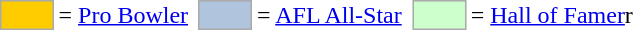<table>
<tr>
<td style="background-color:#FFCC00; border:1px solid #aaaaaa; width:2em;"></td>
<td>= <a href='#'>Pro Bowler</a></td>
<td></td>
<td style="background-color:lightsteelblue; border:1px solid #aaaaaa; width:2em;"></td>
<td>= <a href='#'>AFL All-Star</a></td>
<td></td>
<td style="background-color:#CCFFCC; border:1px solid #aaaaaa; width:2em;"></td>
<td>= <a href='#'>Hall of Famer</a>r</td>
</tr>
</table>
